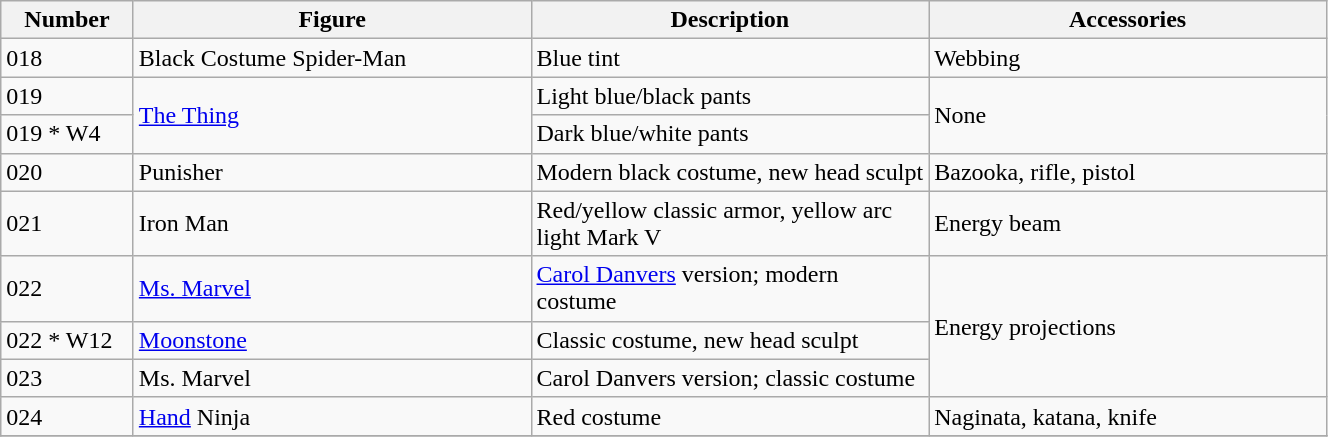<table class="wikitable" width="70%">
<tr>
<th width=10%>Number</th>
<th width=30%>Figure</th>
<th width=30%>Description</th>
<th width=30%>Accessories</th>
</tr>
<tr>
<td>018</td>
<td>Black Costume Spider-Man</td>
<td>Blue tint</td>
<td>Webbing</td>
</tr>
<tr>
<td>019</td>
<td rowspan="2"><a href='#'>The Thing</a></td>
<td>Light blue/black pants</td>
<td rowspan="2">None</td>
</tr>
<tr>
<td>019 * W4</td>
<td>Dark blue/white pants</td>
</tr>
<tr>
<td>020</td>
<td>Punisher</td>
<td>Modern black costume, new head sculpt</td>
<td>Bazooka, rifle, pistol</td>
</tr>
<tr>
<td>021</td>
<td>Iron Man</td>
<td>Red/yellow classic armor, yellow arc light Mark V</td>
<td>Energy beam</td>
</tr>
<tr>
<td>022</td>
<td><a href='#'>Ms. Marvel</a></td>
<td><a href='#'>Carol Danvers</a> version; modern costume</td>
<td rowspan="3">Energy projections</td>
</tr>
<tr>
<td>022 * W12</td>
<td><a href='#'>Moonstone</a></td>
<td>Classic costume, new head sculpt</td>
</tr>
<tr>
<td>023</td>
<td>Ms. Marvel</td>
<td>Carol Danvers version; classic costume</td>
</tr>
<tr>
<td>024</td>
<td><a href='#'>Hand</a> Ninja</td>
<td>Red costume</td>
<td>Naginata, katana, knife</td>
</tr>
<tr>
</tr>
</table>
